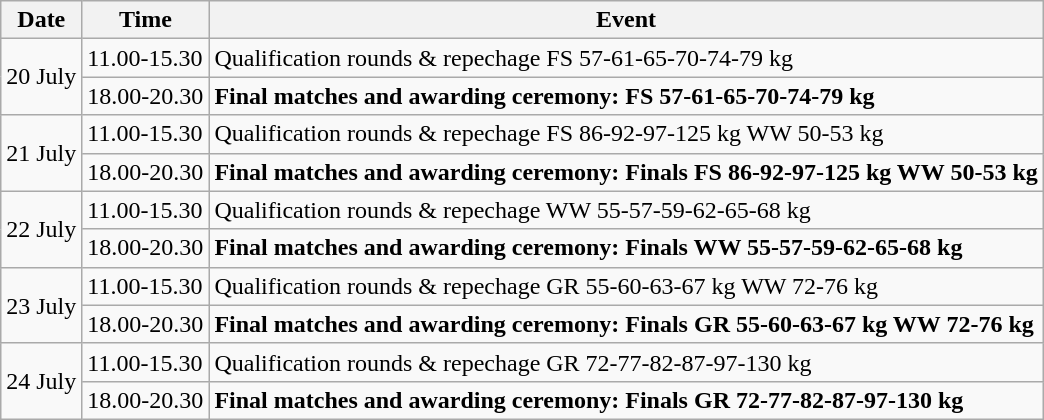<table class=wikitable>
<tr>
<th>Date</th>
<th>Time</th>
<th>Event</th>
</tr>
<tr>
<td rowspan="2">20 July</td>
<td>11.00-15.30</td>
<td>Qualification rounds & repechage FS 57-61-65-70-74-79 kg</td>
</tr>
<tr>
<td>18.00-20.30</td>
<td><strong>Final matches and awarding ceremony: FS 57-61-65-70-74-79 kg</strong></td>
</tr>
<tr>
<td rowspan="2">21 July</td>
<td>11.00-15.30</td>
<td>Qualification rounds & repechage FS 86-92-97-125 kg WW 50-53 kg</td>
</tr>
<tr>
<td>18.00-20.30</td>
<td><strong>Final matches and awarding ceremony: Finals FS 86-92-97-125 kg WW 50-53 kg</strong></td>
</tr>
<tr>
<td rowspan="2">22 July</td>
<td>11.00-15.30</td>
<td>Qualification rounds & repechage WW 55-57-59-62-65-68 kg</td>
</tr>
<tr>
<td>18.00-20.30</td>
<td><strong>Final matches and awarding ceremony: Finals WW 55-57-59-62-65-68 kg</strong></td>
</tr>
<tr>
<td rowspan="2">23 July</td>
<td>11.00-15.30</td>
<td>Qualification rounds & repechage GR 55-60-63-67 kg WW 72-76 kg</td>
</tr>
<tr>
<td>18.00-20.30</td>
<td><strong>Final matches and awarding ceremony: Finals GR 55-60-63-67 kg WW 72-76 kg</strong></td>
</tr>
<tr>
<td rowspan="2">24 July</td>
<td>11.00-15.30</td>
<td>Qualification rounds & repechage GR 72-77-82-87-97-130 kg</td>
</tr>
<tr>
<td>18.00-20.30</td>
<td><strong>Final matches and awarding ceremony: Finals GR 72-77-82-87-97-130 kg</strong></td>
</tr>
</table>
